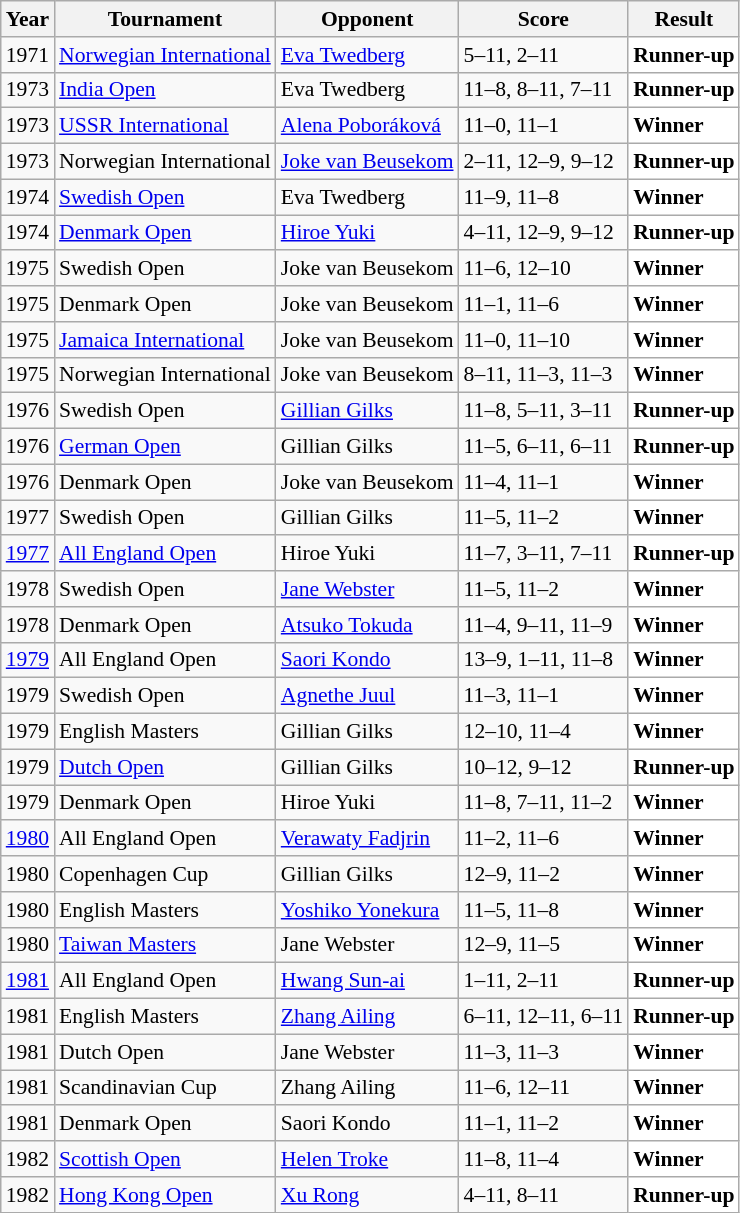<table class="sortable wikitable" style="font-size:90%;">
<tr>
<th>Year</th>
<th>Tournament</th>
<th>Opponent</th>
<th>Score</th>
<th>Result</th>
</tr>
<tr>
<td align="center">1971</td>
<td align="left"><a href='#'>Norwegian International</a></td>
<td align="left"> <a href='#'>Eva Twedberg</a></td>
<td align="left">5–11, 2–11</td>
<td style="text-align:left; background:white"> <strong>Runner-up</strong></td>
</tr>
<tr>
<td align="center">1973</td>
<td align="left"><a href='#'>India Open</a></td>
<td align="left"> Eva Twedberg</td>
<td align="left">11–8, 8–11, 7–11</td>
<td style="text-align:left; background:white"> <strong>Runner-up</strong></td>
</tr>
<tr>
<td align="center">1973</td>
<td align="left"><a href='#'>USSR International</a></td>
<td align="left"> <a href='#'>Alena Poboráková</a></td>
<td align="left">11–0, 11–1</td>
<td style="text-align:left; background:white"> <strong>Winner</strong></td>
</tr>
<tr>
<td align="center">1973</td>
<td align="left">Norwegian International</td>
<td align="left"> <a href='#'>Joke van Beusekom</a></td>
<td align="left">2–11, 12–9, 9–12</td>
<td style="text-align:left; background:white"> <strong>Runner-up</strong></td>
</tr>
<tr>
<td align="center">1974</td>
<td align="left"><a href='#'>Swedish Open</a></td>
<td align="left"> Eva Twedberg</td>
<td align="left">11–9, 11–8</td>
<td style="text-align:left; background:white"> <strong>Winner</strong></td>
</tr>
<tr>
<td align="center">1974</td>
<td align="left"><a href='#'>Denmark Open</a></td>
<td align="left"> <a href='#'>Hiroe Yuki</a></td>
<td align="left">4–11, 12–9, 9–12</td>
<td style="text-align:left; background:white"> <strong>Runner-up</strong></td>
</tr>
<tr>
<td align="center">1975</td>
<td align="left">Swedish Open</td>
<td align="left"> Joke van Beusekom</td>
<td align="left">11–6, 12–10</td>
<td style="text-align:left; background:white"> <strong>Winner</strong></td>
</tr>
<tr>
<td align="center">1975</td>
<td align="left">Denmark Open</td>
<td align="left"> Joke van Beusekom</td>
<td align="left">11–1, 11–6</td>
<td style="text-align:left; background:white"> <strong>Winner</strong></td>
</tr>
<tr>
<td align="center">1975</td>
<td align="left"><a href='#'>Jamaica International</a></td>
<td align="left"> Joke van Beusekom</td>
<td align="left">11–0, 11–10</td>
<td style="text-align:left; background:white"> <strong>Winner</strong></td>
</tr>
<tr>
<td align="center">1975</td>
<td align="left">Norwegian International</td>
<td align="left"> Joke van Beusekom</td>
<td align="left">8–11, 11–3, 11–3</td>
<td style="text-align:left; background:white"> <strong>Winner</strong></td>
</tr>
<tr>
<td align="center">1976</td>
<td align="left">Swedish Open</td>
<td align="left"> <a href='#'>Gillian Gilks</a></td>
<td align="left">11–8, 5–11, 3–11</td>
<td style="text-align:left; background:white"> <strong>Runner-up</strong></td>
</tr>
<tr>
<td align="center">1976</td>
<td align="left"><a href='#'>German Open</a></td>
<td align="left"> Gillian Gilks</td>
<td align="left">11–5, 6–11, 6–11</td>
<td style="text-align:left; background:white"> <strong>Runner-up</strong></td>
</tr>
<tr>
<td align="center">1976</td>
<td align="left">Denmark Open</td>
<td align="left"> Joke van Beusekom</td>
<td align="left">11–4, 11–1</td>
<td style="text-align:left; background:white"> <strong>Winner</strong></td>
</tr>
<tr>
<td align="center">1977</td>
<td align="left">Swedish Open</td>
<td align="left"> Gillian Gilks</td>
<td align="left">11–5, 11–2</td>
<td style="text-align:left; background:white"> <strong>Winner</strong></td>
</tr>
<tr>
<td align="center"><a href='#'>1977</a></td>
<td align="left"><a href='#'>All England Open</a></td>
<td align="left"> Hiroe Yuki</td>
<td align="left">11–7, 3–11, 7–11</td>
<td style="text-align:left; background:white"> <strong>Runner-up</strong></td>
</tr>
<tr>
<td align="center">1978</td>
<td align="left">Swedish Open</td>
<td align="left"> <a href='#'>Jane Webster</a></td>
<td align="left">11–5, 11–2</td>
<td style="text-align:left; background:white"> <strong>Winner</strong></td>
</tr>
<tr>
<td align="center">1978</td>
<td align="left">Denmark Open</td>
<td align="left"> <a href='#'>Atsuko Tokuda</a></td>
<td align="left">11–4, 9–11, 11–9</td>
<td style="text-align:left; background:white"> <strong>Winner</strong></td>
</tr>
<tr>
<td align="center"><a href='#'>1979</a></td>
<td align="left">All England Open</td>
<td align="left"> <a href='#'>Saori Kondo</a></td>
<td align="left">13–9, 1–11, 11–8</td>
<td style="text-align:left; background:white"> <strong>Winner</strong></td>
</tr>
<tr>
<td align="center">1979</td>
<td align="left">Swedish Open</td>
<td align="left"> <a href='#'>Agnethe Juul</a></td>
<td align="left">11–3, 11–1</td>
<td style="text-align:left; background:white"> <strong>Winner</strong></td>
</tr>
<tr>
<td align="center">1979</td>
<td align="left">English Masters</td>
<td align="left"> Gillian Gilks</td>
<td align="left">12–10, 11–4</td>
<td style="text-align:left; background:white"> <strong>Winner</strong></td>
</tr>
<tr>
<td align="center">1979</td>
<td align="left"><a href='#'>Dutch Open</a></td>
<td align="left"> Gillian Gilks</td>
<td align="left">10–12, 9–12</td>
<td style="text-align:left; background:white"> <strong>Runner-up</strong></td>
</tr>
<tr>
<td align="center">1979</td>
<td align="left">Denmark Open</td>
<td align="left"> Hiroe Yuki</td>
<td align="left">11–8, 7–11, 11–2</td>
<td style="text-align:left; background:white"> <strong>Winner</strong></td>
</tr>
<tr>
<td align="center"><a href='#'>1980</a></td>
<td align="left">All England Open</td>
<td align="left"> <a href='#'>Verawaty Fadjrin</a></td>
<td align="left">11–2, 11–6</td>
<td style="text-align:left; background:white"> <strong>Winner</strong></td>
</tr>
<tr>
<td align="center">1980</td>
<td align="left">Copenhagen Cup</td>
<td align="left"> Gillian Gilks</td>
<td align="left">12–9, 11–2</td>
<td style="text-align:left; background:white"> <strong>Winner</strong></td>
</tr>
<tr>
<td align="center">1980</td>
<td align="left">English Masters</td>
<td align="left"> <a href='#'>Yoshiko Yonekura</a></td>
<td align="left">11–5, 11–8</td>
<td style="text-align:left; background:white"> <strong>Winner</strong></td>
</tr>
<tr>
<td align="center">1980</td>
<td align="left"><a href='#'>Taiwan Masters</a></td>
<td align="left"> Jane Webster</td>
<td align="left">12–9, 11–5</td>
<td style="text-align:left; background:white"> <strong>Winner</strong></td>
</tr>
<tr>
<td align="center"><a href='#'>1981</a></td>
<td align="left">All England Open</td>
<td align="left"> <a href='#'>Hwang Sun-ai</a></td>
<td align="left">1–11, 2–11</td>
<td style="text-align:left; background:white"> <strong>Runner-up</strong></td>
</tr>
<tr>
<td align="center">1981</td>
<td align="left">English Masters</td>
<td align="left"> <a href='#'>Zhang Ailing</a></td>
<td align="left">6–11, 12–11, 6–11</td>
<td style="text-align:left; background:white"> <strong>Runner-up</strong></td>
</tr>
<tr>
<td align="center">1981</td>
<td align="left">Dutch Open</td>
<td align="left"> Jane Webster</td>
<td align="left">11–3, 11–3</td>
<td style="text-align:left; background:white"> <strong>Winner</strong></td>
</tr>
<tr>
<td align="center">1981</td>
<td align="left">Scandinavian Cup</td>
<td align="left"> Zhang Ailing</td>
<td align="left">11–6, 12–11</td>
<td style="text-align:left; background:white"> <strong>Winner</strong></td>
</tr>
<tr>
<td align="center">1981</td>
<td align="left">Denmark Open</td>
<td align="left"> Saori Kondo</td>
<td align="left">11–1, 11–2</td>
<td style="text-align:left; background:white"> <strong>Winner</strong></td>
</tr>
<tr>
<td align="center">1982</td>
<td align="left"><a href='#'>Scottish Open</a></td>
<td align="left"> <a href='#'>Helen Troke</a></td>
<td align="left">11–8, 11–4</td>
<td style="text-align:left; background:white"> <strong>Winner</strong></td>
</tr>
<tr>
<td align="center">1982</td>
<td align="left"><a href='#'>Hong Kong Open</a></td>
<td align="left"> <a href='#'>Xu Rong</a></td>
<td align="left">4–11, 8–11</td>
<td style="text-align:left; background:white"> <strong>Runner-up</strong></td>
</tr>
</table>
